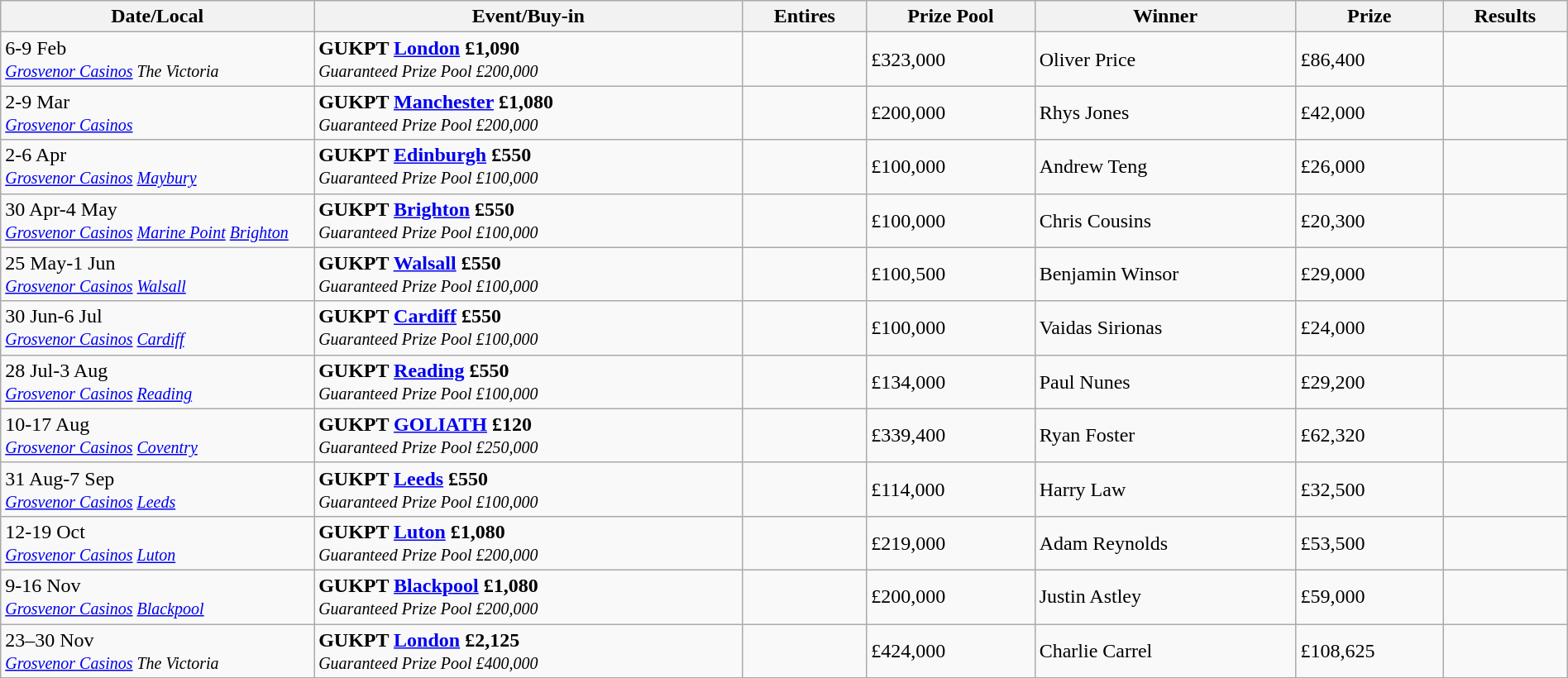<table class="wikitable" width="100%">
<tr>
<th width="20%">Date/Local</th>
<th !width="15%">Event/Buy-in</th>
<th !width="10%">Entires</th>
<th !width="10%">Prize Pool</th>
<th !width="25%">Winner</th>
<th !width="10%">Prize</th>
<th !width="10%">Results</th>
</tr>
<tr>
<td>6-9 Feb<br><small><em><a href='#'>Grosvenor Casinos</a> The Victoria</em></small></td>
<td> <strong>GUKPT <a href='#'>London</a> £1,090</strong><br><small><em>Guaranteed Prize Pool £200,000</em></small></td>
<td></td>
<td>£323,000</td>
<td> Oliver Price</td>
<td>£86,400</td>
<td></td>
</tr>
<tr>
<td>2-9 Mar<br><small><em><a href='#'>Grosvenor Casinos</a></em></small></td>
<td> <strong>GUKPT <a href='#'>Manchester</a> £1,080</strong><br><small><em>Guaranteed Prize Pool £200,000</em></small></td>
<td></td>
<td>£200,000</td>
<td> Rhys Jones</td>
<td>£42,000</td>
<td></td>
</tr>
<tr>
<td>2-6 Apr<br><small><em><a href='#'>Grosvenor Casinos</a> <a href='#'>Maybury</a></em></small></td>
<td> <strong>GUKPT <a href='#'>Edinburgh</a> £550</strong><br><small><em>Guaranteed Prize Pool £100,000</em></small></td>
<td></td>
<td>£100,000</td>
<td> Andrew Teng</td>
<td>£26,000</td>
<td></td>
</tr>
<tr>
<td>30 Apr-4 May<br><small><em><a href='#'>Grosvenor Casinos</a> <a href='#'>Marine Point</a> <a href='#'>Brighton</a></em></small></td>
<td> <strong>GUKPT <a href='#'>Brighton</a> £550</strong><br><small><em>Guaranteed Prize Pool £100,000</em></small></td>
<td></td>
<td>£100,000</td>
<td> Chris Cousins</td>
<td>£20,300</td>
<td></td>
</tr>
<tr>
<td>25 May-1 Jun<br><small><em><a href='#'>Grosvenor Casinos</a> <a href='#'>Walsall</a></em></small></td>
<td> <strong>GUKPT <a href='#'>Walsall</a> £550</strong><br><small><em>Guaranteed Prize Pool £100,000</em></small></td>
<td></td>
<td>£100,500</td>
<td> Benjamin Winsor</td>
<td>£29,000</td>
<td></td>
</tr>
<tr>
<td>30 Jun-6 Jul<br><small><em><a href='#'>Grosvenor Casinos</a> <a href='#'>Cardiff</a></em></small></td>
<td> <strong>GUKPT <a href='#'>Cardiff</a> £550</strong><br><small><em>Guaranteed Prize Pool £100,000</em></small></td>
<td></td>
<td>£100,000</td>
<td> Vaidas Sirionas</td>
<td>£24,000</td>
<td></td>
</tr>
<tr>
<td>28 Jul-3 Aug<br><small><em><a href='#'>Grosvenor Casinos</a> <a href='#'>Reading</a></em></small></td>
<td> <strong>GUKPT <a href='#'>Reading</a> £550</strong><br><small><em>Guaranteed Prize Pool £100,000</em></small></td>
<td></td>
<td>£134,000</td>
<td> Paul Nunes</td>
<td>£29,200</td>
<td></td>
</tr>
<tr>
<td>10-17 Aug<br><small><em><a href='#'>Grosvenor Casinos</a> <a href='#'>Coventry</a></em></small></td>
<td> <strong>GUKPT <a href='#'>GOLIATH</a> £120</strong><br><small><em>Guaranteed Prize Pool £250,000</em></small></td>
<td></td>
<td>£339,400</td>
<td> Ryan Foster</td>
<td>£62,320</td>
<td></td>
</tr>
<tr>
<td>31 Aug-7 Sep<br><small><em><a href='#'>Grosvenor Casinos</a> <a href='#'>Leeds</a></em></small></td>
<td> <strong>GUKPT <a href='#'>Leeds</a> £550</strong><br><small><em>Guaranteed Prize Pool £100,000</em></small></td>
<td></td>
<td>£114,000</td>
<td> Harry Law</td>
<td>£32,500</td>
<td></td>
</tr>
<tr>
<td>12-19 Oct<br><small><em><a href='#'>Grosvenor Casinos</a> <a href='#'>Luton</a></em></small></td>
<td> <strong>GUKPT <a href='#'>Luton</a> £1,080</strong><br><small><em>Guaranteed Prize Pool £200,000</em></small></td>
<td></td>
<td>£219,000</td>
<td> Adam Reynolds</td>
<td>£53,500</td>
<td></td>
</tr>
<tr>
<td>9-16 Nov<br><small><em><a href='#'>Grosvenor Casinos</a> <a href='#'>Blackpool</a></em></small></td>
<td> <strong>GUKPT <a href='#'>Blackpool</a> £1,080</strong><br><small><em>Guaranteed Prize Pool £200,000</em></small></td>
<td></td>
<td>£200,000</td>
<td> Justin Astley</td>
<td>£59,000</td>
<td></td>
</tr>
<tr>
<td>23–30 Nov<br><small><em><a href='#'>Grosvenor Casinos</a> The Victoria</em></small></td>
<td> <strong>GUKPT <a href='#'>London</a> £2,125</strong><br><small><em>Guaranteed Prize Pool £400,000</em></small></td>
<td></td>
<td>£424,000</td>
<td> Charlie Carrel</td>
<td>£108,625</td>
<td></td>
</tr>
</table>
